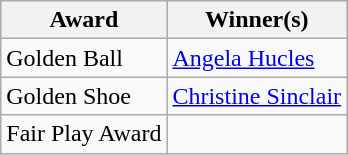<table class="wikitable">
<tr>
<th>Award</th>
<th>Winner(s)</th>
</tr>
<tr>
<td>Golden Ball</td>
<td> <a href='#'>Angela Hucles</a></td>
</tr>
<tr>
<td>Golden Shoe</td>
<td> <a href='#'>Christine Sinclair</a></td>
</tr>
<tr>
<td>Fair Play Award</td>
<td></td>
</tr>
</table>
